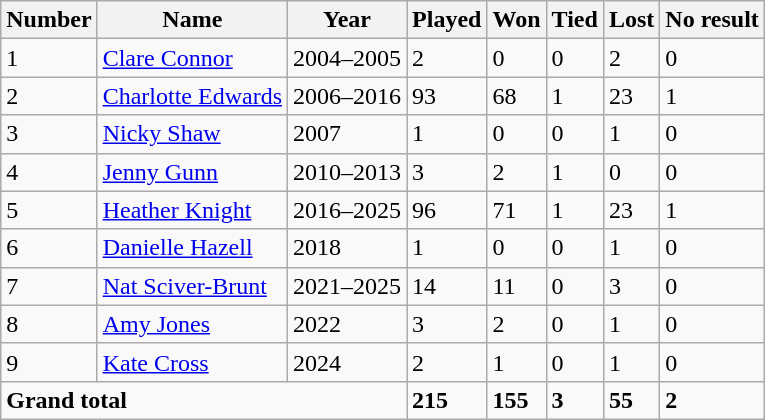<table class="wikitable">
<tr>
<th>Number</th>
<th>Name</th>
<th>Year</th>
<th>Played</th>
<th>Won</th>
<th>Tied</th>
<th>Lost</th>
<th>No result</th>
</tr>
<tr>
<td>1</td>
<td><a href='#'>Clare Connor</a></td>
<td>2004–2005</td>
<td>2</td>
<td>0</td>
<td>0</td>
<td>2</td>
<td>0</td>
</tr>
<tr>
<td>2</td>
<td><a href='#'>Charlotte Edwards</a></td>
<td>2006–2016</td>
<td>93</td>
<td>68</td>
<td>1</td>
<td>23</td>
<td>1</td>
</tr>
<tr>
<td>3</td>
<td><a href='#'>Nicky Shaw</a></td>
<td>2007</td>
<td>1</td>
<td>0</td>
<td>0</td>
<td>1</td>
<td>0</td>
</tr>
<tr>
<td>4</td>
<td><a href='#'>Jenny Gunn</a></td>
<td>2010–2013</td>
<td>3</td>
<td>2</td>
<td>1</td>
<td>0</td>
<td>0</td>
</tr>
<tr>
<td>5</td>
<td><a href='#'>Heather Knight</a></td>
<td>2016–2025</td>
<td>96</td>
<td>71</td>
<td>1</td>
<td>23</td>
<td>1</td>
</tr>
<tr>
<td>6</td>
<td><a href='#'>Danielle Hazell</a></td>
<td>2018</td>
<td>1</td>
<td>0</td>
<td>0</td>
<td>1</td>
<td>0</td>
</tr>
<tr>
<td>7</td>
<td><a href='#'>Nat Sciver-Brunt</a></td>
<td>2021–2025</td>
<td>14</td>
<td>11</td>
<td>0</td>
<td>3</td>
<td>0</td>
</tr>
<tr>
<td>8</td>
<td><a href='#'>Amy Jones</a></td>
<td>2022</td>
<td>3</td>
<td>2</td>
<td>0</td>
<td>1</td>
<td>0</td>
</tr>
<tr>
<td>9</td>
<td><a href='#'>Kate Cross</a></td>
<td>2024</td>
<td>2</td>
<td>1</td>
<td>0</td>
<td>1</td>
<td>0</td>
</tr>
<tr>
<td colspan=3><strong>Grand total</strong></td>
<td><strong>215</strong></td>
<td><strong>155</strong></td>
<td><strong>3</strong></td>
<td><strong>55</strong></td>
<td><strong>2</strong></td>
</tr>
</table>
